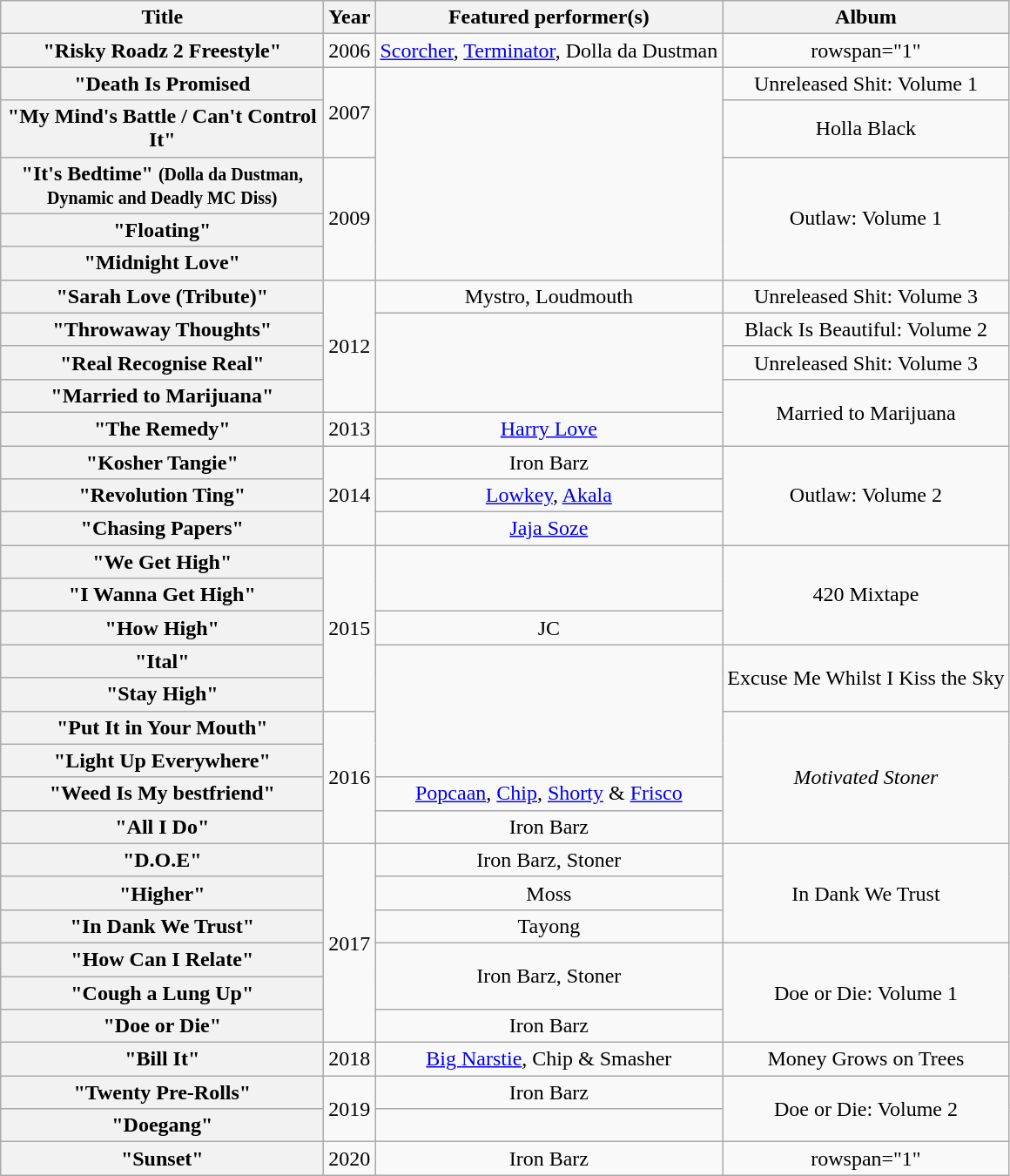<table class="wikitable plainrowheaders" style="text-align:center;">
<tr>
<th scope="col" style="width:15em;">Title</th>
<th scope="col">Year</th>
<th scope="col">Featured performer(s)</th>
<th scope="col">Album</th>
</tr>
<tr>
<th scope="row">"Risky Roadz 2 Freestyle"</th>
<td>2006</td>
<td><a href='#'>Scorcher</a>, <a href='#'>Terminator</a>, Dolla da Dustman</td>
<td>rowspan="1" </td>
</tr>
<tr>
<th scope="row">"Death Is Promised</th>
<td rowspan="2">2007</td>
<td rowspan="5"></td>
<td>Unreleased Shit: Volume 1</td>
</tr>
<tr>
<th scope="row">"My Mind's Battle / Can't Control It"</th>
<td>Holla Black</td>
</tr>
<tr>
<th scope="row">"It's Bedtime" <small>(Dolla da Dustman, Dynamic and Deadly MC Diss)</small></th>
<td rowspan="3">2009</td>
<td rowspan="3">Outlaw: Volume 1</td>
</tr>
<tr>
<th scope="row">"Floating"</th>
</tr>
<tr>
<th scope="row">"Midnight Love"</th>
</tr>
<tr>
<th scope="row">"Sarah Love (Tribute)"</th>
<td rowspan="4">2012</td>
<td rowspan="1">Mystro, Loudmouth</td>
<td>Unreleased Shit: Volume 3</td>
</tr>
<tr>
<th scope="row">"Throwaway Thoughts"</th>
<td rowspan="3"></td>
<td>Black Is Beautiful: Volume 2</td>
</tr>
<tr>
<th scope="row">"Real Recognise Real"</th>
<td>Unreleased Shit: Volume 3</td>
</tr>
<tr>
<th scope="row">"Married to Marijuana"</th>
<td rowspan="2">Married to Marijuana</td>
</tr>
<tr>
<th scope="row">"The Remedy"</th>
<td>2013</td>
<td><a href='#'>Harry Love</a></td>
</tr>
<tr>
<th scope="row">"Kosher Tangie"</th>
<td rowspan="3">2014</td>
<td rowspan="1">Iron Barz</td>
<td rowspan="3">Outlaw: Volume 2</td>
</tr>
<tr>
<th scope="row">"Revolution Ting"</th>
<td><a href='#'>Lowkey</a>, <a href='#'>Akala</a></td>
</tr>
<tr>
<th scope="row">"Chasing Papers"</th>
<td><a href='#'>Jaja Soze</a></td>
</tr>
<tr>
<th scope="row">"We Get High"</th>
<td rowspan="5">2015</td>
<td rowspan="2"></td>
<td rowspan="3">420 Mixtape</td>
</tr>
<tr>
<th scope="row">"I Wanna Get High"</th>
</tr>
<tr>
<th scope="row">"How High"</th>
<td rowspan="1">JC</td>
</tr>
<tr>
<th scope="row">"Ital"</th>
<td rowspan="4"></td>
<td rowspan="2">Excuse Me Whilst I Kiss the Sky</td>
</tr>
<tr>
<th scope="row">"Stay High"</th>
</tr>
<tr>
<th scope="row">"Put It in Your Mouth"</th>
<td rowspan="4">2016</td>
<td rowspan="4"><em>Motivated Stoner</em></td>
</tr>
<tr>
<th scope="row">"Light Up Everywhere"</th>
</tr>
<tr>
<th scope="row">"Weed Is My bestfriend"</th>
<td><a href='#'>Popcaan</a>, <a href='#'>Chip</a>, <a href='#'>Shorty</a> & <a href='#'>Frisco</a></td>
</tr>
<tr>
<th scope="row">"All I Do"</th>
<td>Iron Barz</td>
</tr>
<tr>
<th scope="row">"D.O.E"</th>
<td rowspan="6">2017</td>
<td>Iron Barz, Stoner</td>
<td rowspan="3">In Dank We Trust</td>
</tr>
<tr>
<th scope="row">"Higher"</th>
<td>Moss</td>
</tr>
<tr>
<th scope="row">"In Dank We Trust"</th>
<td>Tayong</td>
</tr>
<tr>
<th scope="row">"How Can I Relate"</th>
<td rowspan="2">Iron Barz, Stoner</td>
<td rowspan="3">Doe or Die: Volume 1</td>
</tr>
<tr>
<th scope="row">"Cough a Lung Up"</th>
</tr>
<tr>
<th scope="row">"Doe or Die"</th>
<td>Iron Barz</td>
</tr>
<tr>
<th scope="row">"Bill It"</th>
<td>2018</td>
<td><a href='#'>Big Narstie</a>, Chip & Smasher</td>
<td>Money Grows on Trees</td>
</tr>
<tr>
<th scope="row">"Twenty Pre-Rolls"</th>
<td rowspan="2">2019</td>
<td>Iron Barz</td>
<td rowspan="2">Doe or Die: Volume 2</td>
</tr>
<tr>
<th scope="row">"Doegang"</th>
</tr>
<tr>
<th scope="row">"Sunset"</th>
<td rowspan="1">2020</td>
<td>Iron Barz</td>
<td>rowspan="1" </td>
</tr>
</table>
